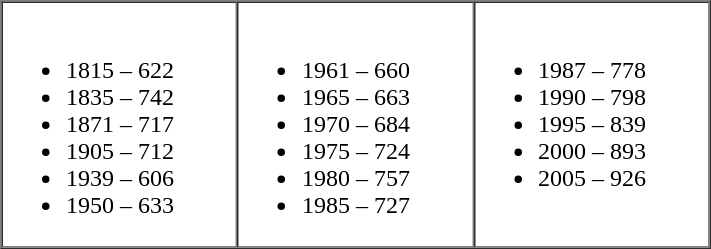<table border="1" cellpadding="2" cellspacing="0">
<tr>
<td valign="top" width="25%"><br><ul><li>1815 – 622</li><li>1835 – 742</li><li>1871 – 717</li><li>1905 – 712</li><li>1939 – 606</li><li>1950 – 633</li></ul></td>
<td valign="top" width="25%"><br><ul><li>1961 – 660</li><li>1965 – 663</li><li>1970 – 684</li><li>1975 – 724</li><li>1980 – 757</li><li>1985 – 727</li></ul></td>
<td valign="top" width="25%"><br><ul><li>1987 – 778</li><li>1990 – 798</li><li>1995 – 839</li><li>2000 – 893</li><li>2005 – 926</li></ul></td>
</tr>
</table>
